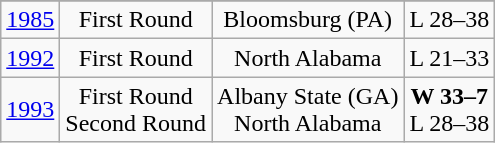<table class="wikitable">
<tr>
</tr>
<tr align="center">
<td><a href='#'>1985</a></td>
<td>First Round</td>
<td>Bloomsburg (PA)</td>
<td>L 28–38</td>
</tr>
<tr align="center">
<td><a href='#'>1992</a></td>
<td>First Round</td>
<td>North Alabama</td>
<td>L 21–33</td>
</tr>
<tr align="center">
<td><a href='#'>1993</a></td>
<td>First Round<br>Second Round</td>
<td>Albany State (GA)<br>North Alabama</td>
<td><strong>W 33–7</strong><br>L 28–38</td>
</tr>
</table>
